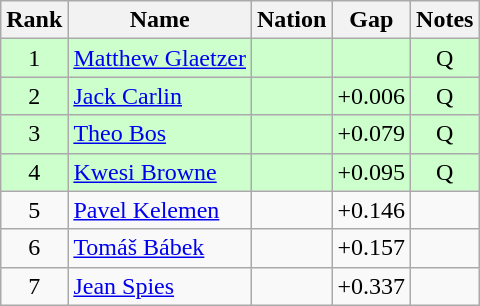<table class="wikitable sortable" style="text-align:center">
<tr>
<th>Rank</th>
<th>Name</th>
<th>Nation</th>
<th>Gap</th>
<th>Notes</th>
</tr>
<tr bgcolor=ccffcc>
<td>1</td>
<td align=left><a href='#'>Matthew Glaetzer</a></td>
<td align=left></td>
<td></td>
<td>Q</td>
</tr>
<tr bgcolor=ccffcc>
<td>2</td>
<td align=left><a href='#'>Jack Carlin</a></td>
<td align=left></td>
<td>+0.006</td>
<td>Q</td>
</tr>
<tr bgcolor=ccffcc>
<td>3</td>
<td align=left><a href='#'>Theo Bos</a></td>
<td align=left></td>
<td>+0.079</td>
<td>Q</td>
</tr>
<tr bgcolor=ccffcc>
<td>4</td>
<td align=left><a href='#'>Kwesi Browne</a></td>
<td align=left></td>
<td>+0.095</td>
<td>Q</td>
</tr>
<tr>
<td>5</td>
<td align=left><a href='#'>Pavel Kelemen</a></td>
<td align=left></td>
<td>+0.146</td>
<td></td>
</tr>
<tr>
<td>6</td>
<td align=left><a href='#'>Tomáš Bábek</a></td>
<td align=left></td>
<td>+0.157</td>
<td></td>
</tr>
<tr>
<td>7</td>
<td align=left><a href='#'>Jean Spies</a></td>
<td align=left></td>
<td>+0.337</td>
<td></td>
</tr>
</table>
